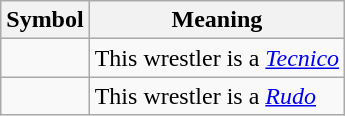<table class="wikitable">
<tr>
<th>Symbol</th>
<th>Meaning</th>
</tr>
<tr>
<td></td>
<td>This wrestler is a <em><a href='#'>Tecnico</a></em></td>
</tr>
<tr>
<td></td>
<td>This wrestler is a <em><a href='#'>Rudo</a></em></td>
</tr>
</table>
